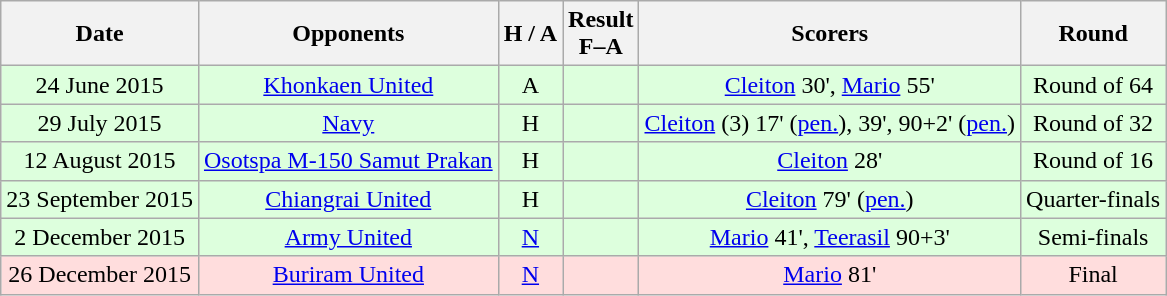<table class="wikitable" style="text-align:center">
<tr>
<th>Date</th>
<th>Opponents</th>
<th>H / A</th>
<th>Result<br>F–A</th>
<th>Scorers</th>
<th>Round</th>
</tr>
<tr bgcolor="#ddffdd">
<td>24 June 2015</td>
<td><a href='#'>Khonkaen United</a></td>
<td>A</td>
<td></td>
<td><a href='#'>Cleiton</a> 30', <a href='#'>Mario</a> 55'</td>
<td>Round of 64</td>
</tr>
<tr bgcolor="#ddffdd">
<td>29 July 2015</td>
<td><a href='#'>Navy</a></td>
<td>H</td>
<td><br></td>
<td><a href='#'>Cleiton</a> (3) 17' (<a href='#'>pen.</a>), 39', 90+2' (<a href='#'>pen.</a>)</td>
<td>Round of 32</td>
</tr>
<tr bgcolor="#ddffdd">
<td>12 August 2015</td>
<td><a href='#'>Osotspa M-150 Samut Prakan</a></td>
<td>H</td>
<td><br></td>
<td><a href='#'>Cleiton</a> 28'</td>
<td>Round of 16</td>
</tr>
<tr bgcolor="#ddffdd">
<td>23 September 2015</td>
<td><a href='#'>Chiangrai United</a></td>
<td>H</td>
<td><br></td>
<td><a href='#'>Cleiton</a> 79' (<a href='#'>pen.</a>)</td>
<td>Quarter-finals</td>
</tr>
<tr bgcolor="#ddffdd">
<td>2 December 2015</td>
<td><a href='#'>Army United</a></td>
<td><a href='#'>N</a></td>
<td><br></td>
<td><a href='#'>Mario</a> 41', <a href='#'>Teerasil</a> 90+3'</td>
<td>Semi-finals</td>
</tr>
<tr bgcolor="#ffdddd">
<td>26 December 2015</td>
<td><a href='#'>Buriram United</a></td>
<td><a href='#'>N</a></td>
<td><br></td>
<td><a href='#'>Mario</a> 81'</td>
<td>Final</td>
</tr>
</table>
